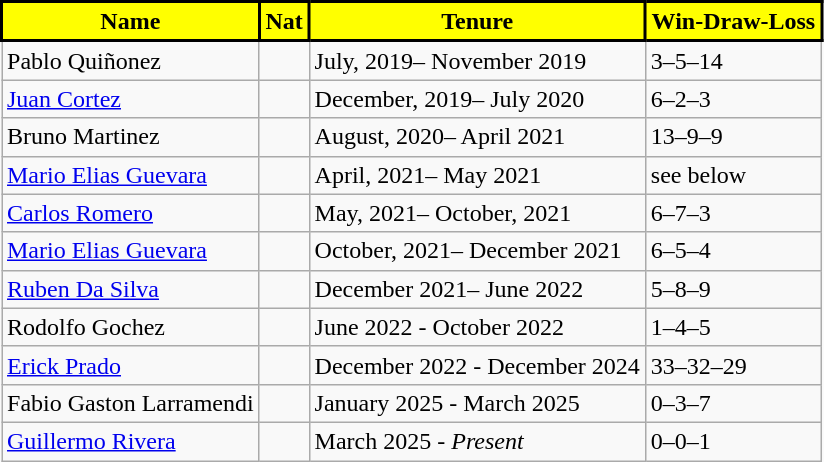<table class="wikitable sortable">
<tr>
<th style="background:#FFFF00; color:#000000; border:2px solid #000000;" scope="col">Name</th>
<th style="background:#FFFF00; color:#000000; border:2px solid #000000;" scope="col">Nat</th>
<th style="background:#FFFF00; color:#000000; border:2px solid #000000;" scope="col">Tenure</th>
<th style="background:#FFFF00; color:#000000; border:2px solid #000000;" scope="col">Win-Draw-Loss</th>
</tr>
<tr>
<td>Pablo Quiñonez</td>
<td></td>
<td>July, 2019– November 2019</td>
<td>3–5–14</td>
</tr>
<tr>
<td><a href='#'>Juan Cortez</a></td>
<td></td>
<td>December, 2019– July 2020</td>
<td>6–2–3</td>
</tr>
<tr>
<td>Bruno Martinez</td>
<td></td>
<td>August, 2020– April 2021</td>
<td>13–9–9</td>
</tr>
<tr>
<td><a href='#'>Mario Elias Guevara</a></td>
<td></td>
<td>April, 2021– May 2021</td>
<td>see below</td>
</tr>
<tr>
<td><a href='#'>Carlos Romero</a></td>
<td></td>
<td>May, 2021– October, 2021</td>
<td>6–7–3</td>
</tr>
<tr>
<td><a href='#'>Mario Elias Guevara</a></td>
<td></td>
<td>October, 2021– December 2021</td>
<td>6–5–4</td>
</tr>
<tr>
<td><a href='#'>Ruben Da Silva</a></td>
<td></td>
<td>December 2021– June 2022</td>
<td>5–8–9</td>
</tr>
<tr>
<td>Rodolfo Gochez</td>
<td></td>
<td>June 2022 - October 2022</td>
<td>1–4–5</td>
</tr>
<tr>
<td><a href='#'>Erick Prado</a></td>
<td></td>
<td>December 2022 - December 2024</td>
<td>33–32–29</td>
</tr>
<tr>
<td>Fabio Gaston Larramendi</td>
<td></td>
<td>January 2025 - March 2025</td>
<td>0–3–7</td>
</tr>
<tr>
<td><a href='#'>Guillermo Rivera</a></td>
<td></td>
<td>March 2025 - <em>Present</em></td>
<td>0–0–1</td>
</tr>
</table>
